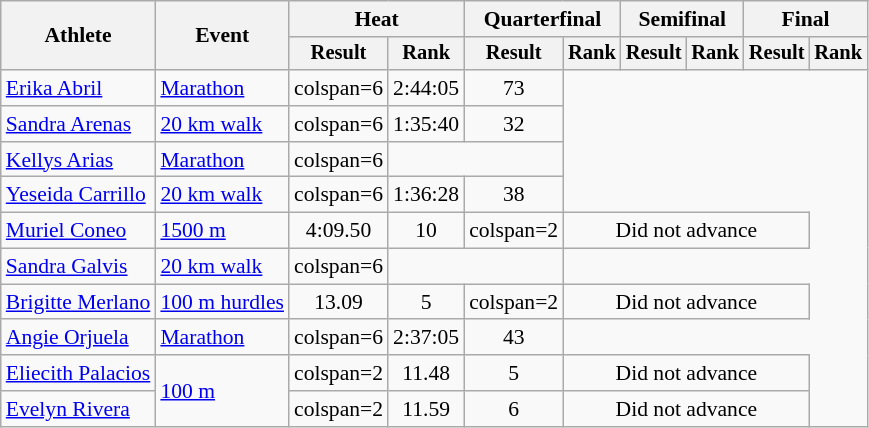<table class="wikitable" style="font-size:90%">
<tr>
<th rowspan="2">Athlete</th>
<th rowspan="2">Event</th>
<th colspan="2">Heat</th>
<th colspan="2">Quarterfinal</th>
<th colspan="2">Semifinal</th>
<th colspan="2">Final</th>
</tr>
<tr style="font-size:95%">
<th>Result</th>
<th>Rank</th>
<th>Result</th>
<th>Rank</th>
<th>Result</th>
<th>Rank</th>
<th>Result</th>
<th>Rank</th>
</tr>
<tr align=center>
<td align=left><a href='#'>Erika Abril</a></td>
<td align=left><a href='#'>Marathon</a></td>
<td>colspan=6 </td>
<td>2:44:05</td>
<td>73</td>
</tr>
<tr align=center>
<td align=left><a href='#'>Sandra Arenas</a></td>
<td align=left><a href='#'>20 km walk</a></td>
<td>colspan=6 </td>
<td>1:35:40</td>
<td>32</td>
</tr>
<tr align=center>
<td align=left><a href='#'>Kellys Arias</a></td>
<td align=left><a href='#'>Marathon</a></td>
<td>colspan=6 </td>
<td colspan=2></td>
</tr>
<tr align=center>
<td align=left><a href='#'>Yeseida Carrillo</a></td>
<td align=left><a href='#'>20 km walk</a></td>
<td>colspan=6 </td>
<td>1:36:28</td>
<td>38</td>
</tr>
<tr align=center>
<td align=left><a href='#'>Muriel Coneo</a></td>
<td align=left><a href='#'>1500 m</a></td>
<td>4:09.50</td>
<td>10</td>
<td>colspan=2 </td>
<td colspan=4>Did not advance</td>
</tr>
<tr align=center>
<td align=left><a href='#'>Sandra Galvis</a></td>
<td align=left><a href='#'>20 km walk</a></td>
<td>colspan=6 </td>
<td colspan=2></td>
</tr>
<tr align=center>
<td align=left><a href='#'>Brigitte Merlano</a></td>
<td align=left><a href='#'>100 m hurdles</a></td>
<td>13.09</td>
<td>5</td>
<td>colspan=2 </td>
<td colspan=4>Did not advance</td>
</tr>
<tr align=center>
<td align=left><a href='#'>Angie Orjuela</a></td>
<td align=left><a href='#'>Marathon</a></td>
<td>colspan=6 </td>
<td>2:37:05</td>
<td>43</td>
</tr>
<tr align=center>
<td align=left><a href='#'>Eliecith Palacios</a></td>
<td align=left rowspan=3><a href='#'>100 m</a></td>
<td>colspan=2 </td>
<td>11.48</td>
<td>5</td>
<td colspan=4>Did not advance</td>
</tr>
<tr align=center>
<td align=left><a href='#'>Evelyn Rivera</a></td>
<td>colspan=2 </td>
<td>11.59</td>
<td>6</td>
<td colspan=4>Did not advance</td>
</tr>
</table>
